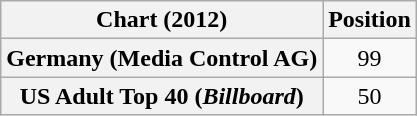<table class="wikitable plainrowheaders">
<tr>
<th>Chart (2012)</th>
<th>Position</th>
</tr>
<tr>
<th scope="row">Germany (Media Control AG)</th>
<td style="text-align:center;">99</td>
</tr>
<tr>
<th scope="row">US Adult Top 40 (<em>Billboard</em>)</th>
<td style="text-align:center;">50</td>
</tr>
</table>
